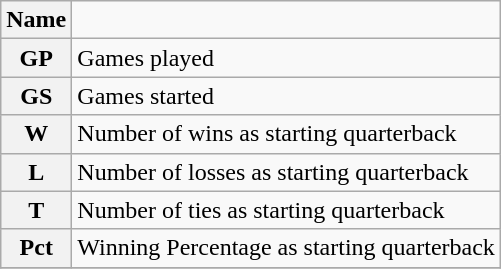<table class="wikitable">
<tr>
<th>Name</th>
<td></td>
</tr>
<tr>
<th>GP</th>
<td>Games played</td>
</tr>
<tr>
<th>GS</th>
<td>Games started</td>
</tr>
<tr>
<th>W</th>
<td>Number of wins as starting quarterback</td>
</tr>
<tr>
<th>L</th>
<td>Number of losses as starting quarterback</td>
</tr>
<tr>
<th>T</th>
<td>Number of ties as starting quarterback</td>
</tr>
<tr>
<th>Pct</th>
<td>Winning Percentage as starting quarterback</td>
</tr>
<tr>
</tr>
</table>
